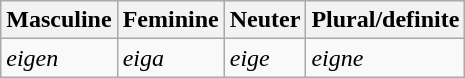<table class="wikitable">
<tr>
<th>Masculine</th>
<th>Feminine</th>
<th>Neuter</th>
<th>Plural/definite</th>
</tr>
<tr>
<td><em>eigen</em></td>
<td><em>eiga</em></td>
<td><em>eige</em></td>
<td><em>eigne</em></td>
</tr>
</table>
